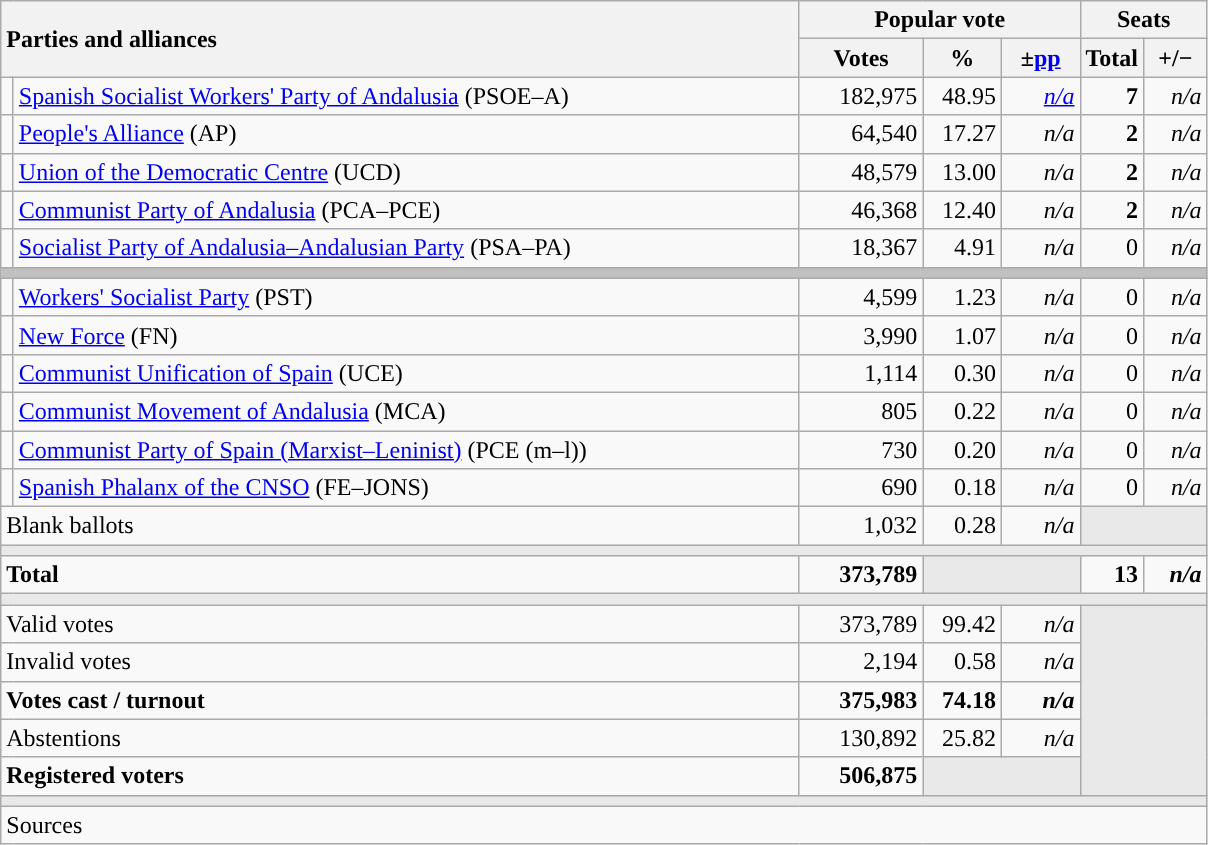<table class="wikitable" style="text-align:right;">
<tr>
<th style="text-align:left;" rowspan="2" colspan="2" width="525">Parties and alliances</th>
<th colspan="3">Popular vote</th>
<th colspan="2">Seats</th>
</tr>
<tr>
<th width="75">Votes</th>
<th width="45">%</th>
<th width="45">±<a href='#'>pp</a></th>
<th width="35">Total</th>
<th width="35">+/−</th>
</tr>
<tr>
<td width="1" style="color:inherit;background:"></td>
<td align="left"><a href='#'>Spanish Socialist Workers' Party of Andalusia</a> (PSOE–A)</td>
<td>182,975</td>
<td>48.95</td>
<td><em><a href='#'>n/a</a></em></td>
<td><strong>7</strong></td>
<td><em>n/a</em></td>
</tr>
<tr>
<td style="color:inherit;background:"></td>
<td align="left"><a href='#'>People's Alliance</a> (AP)</td>
<td>64,540</td>
<td>17.27</td>
<td><em>n/a</em></td>
<td><strong>2</strong></td>
<td><em>n/a</em></td>
</tr>
<tr>
<td style="color:inherit;background:"></td>
<td align="left"><a href='#'>Union of the Democratic Centre</a> (UCD)</td>
<td>48,579</td>
<td>13.00</td>
<td><em>n/a</em></td>
<td><strong>2</strong></td>
<td><em>n/a</em></td>
</tr>
<tr>
<td style="color:inherit;background:"></td>
<td align="left"><a href='#'>Communist Party of Andalusia</a> (PCA–PCE)</td>
<td>46,368</td>
<td>12.40</td>
<td><em>n/a</em></td>
<td><strong>2</strong></td>
<td><em>n/a</em></td>
</tr>
<tr>
<td style="color:inherit;background:"></td>
<td align="left"><a href='#'>Socialist Party of Andalusia–Andalusian Party</a> (PSA–PA)</td>
<td>18,367</td>
<td>4.91</td>
<td><em>n/a</em></td>
<td>0</td>
<td><em>n/a</em></td>
</tr>
<tr>
<td colspan="7" bgcolor="#C0C0C0"></td>
</tr>
<tr>
<td style="color:inherit;background:"></td>
<td align="left"><a href='#'>Workers' Socialist Party</a> (PST)</td>
<td>4,599</td>
<td>1.23</td>
<td><em>n/a</em></td>
<td>0</td>
<td><em>n/a</em></td>
</tr>
<tr>
<td style="color:inherit;background:"></td>
<td align="left"><a href='#'>New Force</a> (FN)</td>
<td>3,990</td>
<td>1.07</td>
<td><em>n/a</em></td>
<td>0</td>
<td><em>n/a</em></td>
</tr>
<tr>
<td style="color:inherit;background:"></td>
<td align="left"><a href='#'>Communist Unification of Spain</a> (UCE)</td>
<td>1,114</td>
<td>0.30</td>
<td><em>n/a</em></td>
<td>0</td>
<td><em>n/a</em></td>
</tr>
<tr>
<td style="color:inherit;background:"></td>
<td align="left"><a href='#'>Communist Movement of Andalusia</a> (MCA)</td>
<td>805</td>
<td>0.22</td>
<td><em>n/a</em></td>
<td>0</td>
<td><em>n/a</em></td>
</tr>
<tr>
<td style="color:inherit;background:"></td>
<td align="left"><a href='#'>Communist Party of Spain (Marxist–Leninist)</a> (PCE (m–l))</td>
<td>730</td>
<td>0.20</td>
<td><em>n/a</em></td>
<td>0</td>
<td><em>n/a</em></td>
</tr>
<tr>
<td style="color:inherit;background:"></td>
<td align="left"><a href='#'>Spanish Phalanx of the CNSO</a> (FE–JONS)</td>
<td>690</td>
<td>0.18</td>
<td><em>n/a</em></td>
<td>0</td>
<td><em>n/a</em></td>
</tr>
<tr>
<td align="left" colspan="2">Blank ballots</td>
<td>1,032</td>
<td>0.28</td>
<td><em>n/a</em></td>
<td bgcolor="#E9E9E9" colspan="2"></td>
</tr>
<tr>
<td colspan="7" bgcolor="#E9E9E9"></td>
</tr>
<tr style="font-weight:bold;">
<td align="left" colspan="2">Total</td>
<td>373,789</td>
<td bgcolor="#E9E9E9" colspan="2"></td>
<td>13</td>
<td><em>n/a</em></td>
</tr>
<tr>
<td colspan="7" bgcolor="#E9E9E9"></td>
</tr>
<tr>
<td align="left" colspan="2">Valid votes</td>
<td>373,789</td>
<td>99.42</td>
<td><em>n/a</em></td>
<td bgcolor="#E9E9E9" colspan="2" rowspan="5"></td>
</tr>
<tr>
<td align="left" colspan="2">Invalid votes</td>
<td>2,194</td>
<td>0.58</td>
<td><em>n/a</em></td>
</tr>
<tr style="font-weight:bold;">
<td align="left" colspan="2">Votes cast / turnout</td>
<td>375,983</td>
<td>74.18</td>
<td><em>n/a</em></td>
</tr>
<tr>
<td align="left" colspan="2">Abstentions</td>
<td>130,892</td>
<td>25.82</td>
<td><em>n/a</em></td>
</tr>
<tr style="font-weight:bold;">
<td align="left" colspan="2">Registered voters</td>
<td>506,875</td>
<td bgcolor="#E9E9E9" colspan="2"></td>
</tr>
<tr>
<td colspan="7" bgcolor="#E9E9E9"></td>
</tr>
<tr>
<td align="left" colspan="7">Sources</td>
</tr>
</table>
